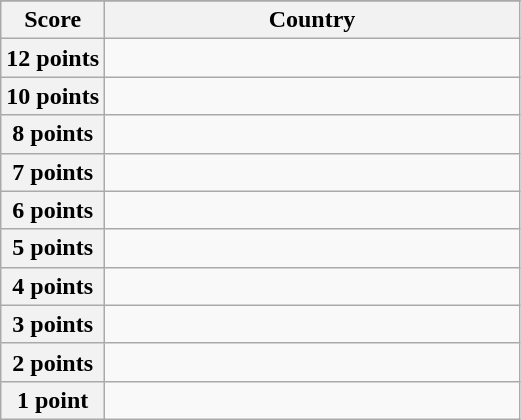<table class="wikitable">
<tr>
</tr>
<tr>
<th scope="col" width="20%">Score</th>
<th scope="col">Country</th>
</tr>
<tr>
<th scope="row">12 points</th>
<td></td>
</tr>
<tr>
<th scope="row">10 points</th>
<td></td>
</tr>
<tr>
<th scope="row">8 points</th>
<td></td>
</tr>
<tr>
<th scope="row">7 points</th>
<td></td>
</tr>
<tr>
<th scope="row">6 points</th>
<td></td>
</tr>
<tr>
<th scope="row">5 points</th>
<td></td>
</tr>
<tr>
<th scope="row">4 points</th>
<td></td>
</tr>
<tr>
<th scope="row">3 points</th>
<td></td>
</tr>
<tr>
<th scope="row">2 points</th>
<td></td>
</tr>
<tr>
<th scope="row">1 point</th>
<td></td>
</tr>
</table>
